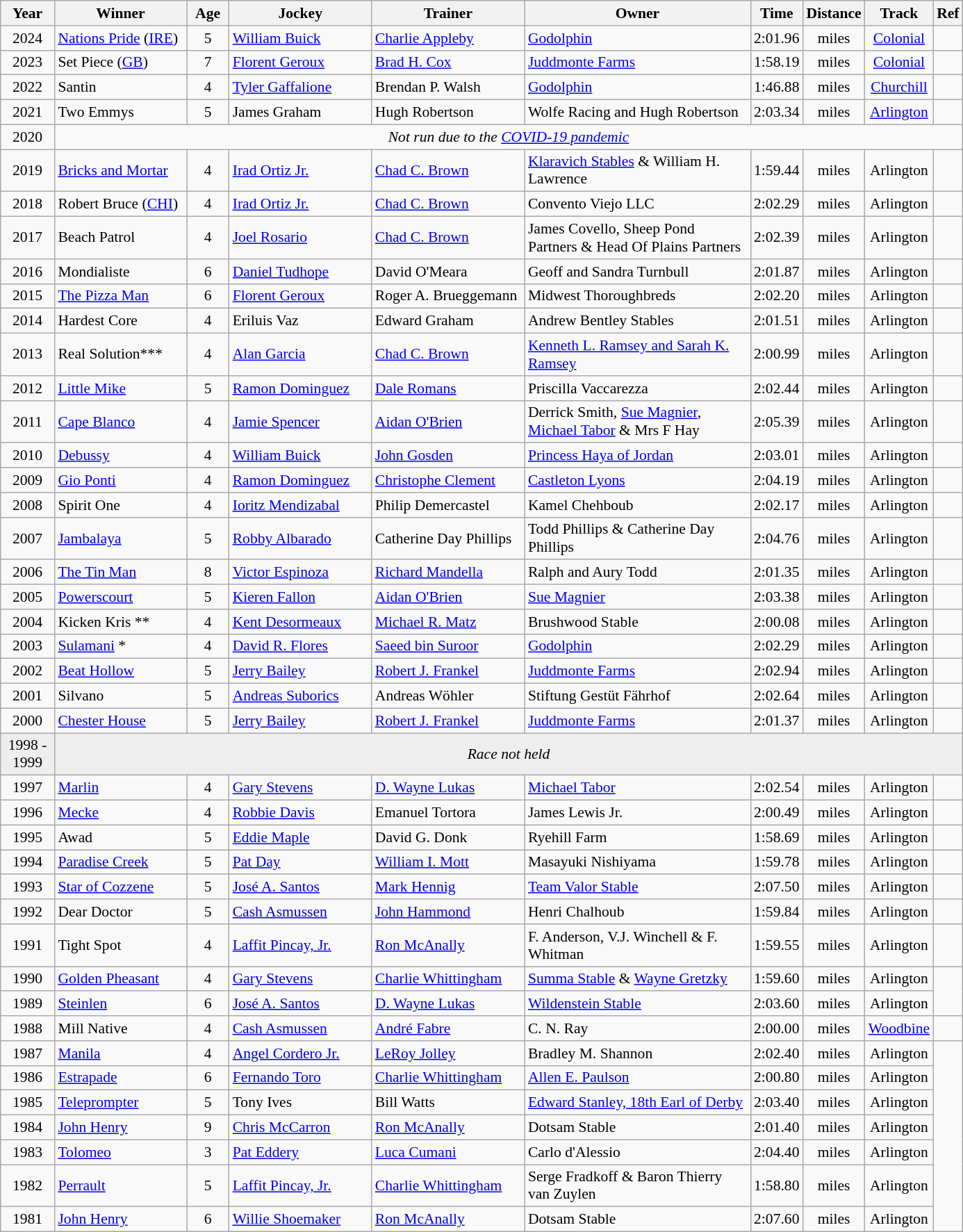<table class="wikitable sortable" style="font-size:90%">
<tr>
<th style="width:45px">Year<br></th>
<th style="width:120px">Winner<br></th>
<th style="width:34px">Age<br></th>
<th style="width:130px">Jockey<br></th>
<th style="width:140px">Trainer<br></th>
<th style="width:210px">Owner<br></th>
<th style="width:40px">Time</th>
<th style="width:40px">Distance</th>
<th style="width:50px">Track</th>
<th style="width:20px">Ref</th>
</tr>
<tr>
<td align=center>2024</td>
<td><a href='#'>Nations Pride</a> (<a href='#'>IRE</a>)</td>
<td align=center>5</td>
<td><a href='#'>William Buick</a></td>
<td><a href='#'>Charlie Appleby</a></td>
<td><a href='#'>Godolphin</a></td>
<td align=center>2:01.96</td>
<td align=center> miles</td>
<td align=center><a href='#'>Colonial</a></td>
<td align=center></td>
</tr>
<tr>
<td align=center>2023</td>
<td>Set Piece (<a href='#'>GB</a>)</td>
<td align=center>7</td>
<td><a href='#'>Florent Geroux</a></td>
<td><a href='#'>Brad H. Cox</a></td>
<td><a href='#'>Juddmonte Farms</a></td>
<td align=center>1:58.19</td>
<td align=center> miles</td>
<td align=center><a href='#'>Colonial</a></td>
<td align=center></td>
</tr>
<tr>
<td align=center>2022</td>
<td>Santin</td>
<td align=center>4</td>
<td><a href='#'>Tyler Gaffalione</a></td>
<td>Brendan P. Walsh</td>
<td><a href='#'>Godolphin</a></td>
<td align=center>1:46.88</td>
<td align=center> miles</td>
<td align=center><a href='#'>Churchill</a></td>
<td align=center></td>
</tr>
<tr>
<td align=center>2021</td>
<td>Two Emmys</td>
<td align=center>5</td>
<td>James Graham</td>
<td>Hugh Robertson</td>
<td>Wolfe Racing and Hugh Robertson</td>
<td align=center>2:03.34</td>
<td align=center> miles</td>
<td align=center><a href='#'>Arlington</a></td>
<td align=center></td>
</tr>
<tr>
<td align=center>2020</td>
<td align=center colspan=10><em>Not run due to the <a href='#'>COVID-19 pandemic</a></em></td>
</tr>
<tr>
<td align=center>2019</td>
<td><a href='#'>Bricks and Mortar</a></td>
<td align=center>4</td>
<td><a href='#'>Irad Ortiz Jr.</a></td>
<td><a href='#'>Chad C. Brown</a></td>
<td><a href='#'>Klaravich Stables</a> & William H. Lawrence</td>
<td align=center>1:59.44</td>
<td align=center> miles</td>
<td align=center>Arlington</td>
<td align=center></td>
</tr>
<tr>
<td align=center>2018</td>
<td>Robert Bruce (<a href='#'>CHI</a>)</td>
<td align=center>4</td>
<td><a href='#'>Irad Ortiz Jr.</a></td>
<td><a href='#'>Chad C. Brown</a></td>
<td>Convento Viejo LLC</td>
<td align=center>2:02.29</td>
<td align=center> miles</td>
<td align=center>Arlington</td>
<td align=center></td>
</tr>
<tr>
<td align=center>2017</td>
<td>Beach Patrol</td>
<td align=center>4</td>
<td><a href='#'>Joel Rosario</a></td>
<td><a href='#'>Chad C. Brown</a></td>
<td>James Covello, Sheep Pond Partners & Head Of Plains Partners</td>
<td align=center>2:02.39</td>
<td align=center> miles</td>
<td align=center>Arlington</td>
<td align=center></td>
</tr>
<tr>
<td align=center>2016</td>
<td>Mondialiste</td>
<td align=center>6</td>
<td><a href='#'>Daniel Tudhope</a></td>
<td>David O'Meara</td>
<td>Geoff and Sandra Turnbull</td>
<td align=center>2:01.87</td>
<td align=center> miles</td>
<td align=center>Arlington</td>
<td align=center></td>
</tr>
<tr>
<td align=center>2015</td>
<td><a href='#'>The Pizza Man</a></td>
<td align=center>6</td>
<td><a href='#'>Florent Geroux</a></td>
<td>Roger A. Brueggemann</td>
<td>Midwest Thoroughbreds</td>
<td align=center>2:02.20</td>
<td align=center> miles</td>
<td align=center>Arlington</td>
<td align=center></td>
</tr>
<tr>
<td align=center>2014</td>
<td>Hardest Core</td>
<td align=center>4</td>
<td>Eriluis Vaz</td>
<td>Edward Graham</td>
<td>Andrew Bentley Stables</td>
<td align=center>2:01.51</td>
<td align=center> miles</td>
<td align=center>Arlington</td>
<td align=center></td>
</tr>
<tr>
<td align=center>2013</td>
<td>Real Solution***</td>
<td align=center>4</td>
<td><a href='#'>Alan Garcia</a></td>
<td><a href='#'>Chad C. Brown</a></td>
<td><a href='#'>Kenneth L. Ramsey and Sarah K. Ramsey</a></td>
<td align=center>2:00.99</td>
<td align=center> miles</td>
<td align=center>Arlington</td>
<td align=center></td>
</tr>
<tr>
<td align=center>2012</td>
<td><a href='#'>Little Mike</a></td>
<td align=center>5</td>
<td><a href='#'>Ramon Dominguez</a></td>
<td><a href='#'>Dale Romans</a></td>
<td>Priscilla Vaccarezza</td>
<td align=center>2:02.44</td>
<td align=center> miles</td>
<td align=center>Arlington</td>
<td align=center></td>
</tr>
<tr>
<td align=center>2011</td>
<td><a href='#'>Cape Blanco</a></td>
<td align=center>4</td>
<td><a href='#'>Jamie Spencer</a></td>
<td><a href='#'>Aidan O'Brien</a></td>
<td>Derrick Smith, <a href='#'>Sue Magnier</a>, <a href='#'>Michael Tabor</a> & Mrs F Hay</td>
<td align=center>2:05.39</td>
<td align=center> miles</td>
<td align=center>Arlington</td>
<td align=center></td>
</tr>
<tr>
<td align=center>2010</td>
<td><a href='#'>Debussy</a></td>
<td align=center>4</td>
<td><a href='#'>William Buick</a></td>
<td><a href='#'>John Gosden</a></td>
<td><a href='#'>Princess Haya of Jordan</a></td>
<td align=center>2:03.01</td>
<td align=center> miles</td>
<td align=center>Arlington</td>
<td align=center></td>
</tr>
<tr>
<td align=center>2009</td>
<td><a href='#'>Gio Ponti</a></td>
<td align=center>4</td>
<td><a href='#'>Ramon Dominguez</a></td>
<td><a href='#'>Christophe Clement</a></td>
<td><a href='#'>Castleton Lyons</a></td>
<td align=center>2:04.19</td>
<td align=center> miles</td>
<td align=center>Arlington</td>
<td align=center></td>
</tr>
<tr>
<td align=center>2008</td>
<td>Spirit One</td>
<td align=center>4</td>
<td><a href='#'>Ioritz Mendizabal</a></td>
<td>Philip Demercastel</td>
<td>Kamel Chehboub</td>
<td align=center>2:02.17</td>
<td align=center> miles</td>
<td align=center>Arlington</td>
<td align=center></td>
</tr>
<tr>
<td align=center>2007</td>
<td><a href='#'>Jambalaya</a></td>
<td align=center>5</td>
<td><a href='#'>Robby Albarado</a></td>
<td>Catherine Day Phillips</td>
<td>Todd Phillips & Catherine Day Phillips</td>
<td align=center>2:04.76</td>
<td align=center> miles</td>
<td align=center>Arlington</td>
<td align=center></td>
</tr>
<tr>
<td align=center>2006</td>
<td><a href='#'>The Tin Man</a></td>
<td align=center>8</td>
<td><a href='#'>Victor Espinoza</a></td>
<td><a href='#'>Richard Mandella</a></td>
<td>Ralph and Aury Todd</td>
<td align=center>2:01.35</td>
<td align=center> miles</td>
<td align=center>Arlington</td>
<td align=center></td>
</tr>
<tr>
<td align=center>2005</td>
<td><a href='#'>Powerscourt</a></td>
<td align=center>5</td>
<td><a href='#'>Kieren Fallon</a></td>
<td><a href='#'>Aidan O'Brien</a></td>
<td><a href='#'>Sue Magnier</a></td>
<td align=center>2:03.38</td>
<td align=center> miles</td>
<td align=center>Arlington</td>
<td align=center></td>
</tr>
<tr>
<td align=center>2004</td>
<td>Kicken Kris **</td>
<td align=center>4</td>
<td><a href='#'>Kent Desormeaux</a></td>
<td><a href='#'>Michael R. Matz</a></td>
<td>Brushwood Stable</td>
<td align=center>2:00.08</td>
<td align=center> miles</td>
<td align=center>Arlington</td>
<td align=center></td>
</tr>
<tr>
<td align=center>2003</td>
<td><a href='#'>Sulamani</a> *</td>
<td align=center>4</td>
<td><a href='#'>David R. Flores</a></td>
<td><a href='#'>Saeed bin Suroor</a></td>
<td><a href='#'>Godolphin</a></td>
<td align=center>2:02.29</td>
<td align=center> miles</td>
<td align=center>Arlington</td>
<td align=center></td>
</tr>
<tr>
<td align=center>2002</td>
<td><a href='#'>Beat Hollow</a></td>
<td align=center>5</td>
<td><a href='#'>Jerry Bailey</a></td>
<td><a href='#'>Robert J. Frankel</a></td>
<td><a href='#'>Juddmonte Farms</a></td>
<td align=center>2:02.94</td>
<td align=center> miles</td>
<td align=center>Arlington</td>
<td align=center></td>
</tr>
<tr>
<td align=center>2001</td>
<td>Silvano</td>
<td align=center>5</td>
<td><a href='#'>Andreas Suborics</a></td>
<td>Andreas Wöhler</td>
<td>Stiftung Gestüt Fährhof</td>
<td align=center>2:02.64</td>
<td align=center> miles</td>
<td align=center>Arlington</td>
<td align=center></td>
</tr>
<tr>
<td align=center>2000</td>
<td><a href='#'>Chester House</a></td>
<td align=center>5</td>
<td><a href='#'>Jerry Bailey</a></td>
<td><a href='#'>Robert J. Frankel</a></td>
<td><a href='#'>Juddmonte Farms</a></td>
<td align=center>2:01.37</td>
<td align=center> miles</td>
<td align=center>Arlington</td>
<td align=center></td>
</tr>
<tr bgcolor="#eeeeee">
<td align=center data-sort-value="1998">1998 - 1999</td>
<td align=center colspan="9"><em>Race not held</em></td>
</tr>
<tr>
<td align=center>1997</td>
<td><a href='#'>Marlin</a></td>
<td align=center>4</td>
<td><a href='#'>Gary Stevens</a></td>
<td><a href='#'>D. Wayne Lukas</a></td>
<td><a href='#'>Michael Tabor</a></td>
<td align=center>2:02.54</td>
<td align=center> miles</td>
<td align=center>Arlington</td>
<td align=center></td>
</tr>
<tr>
<td align=center>1996</td>
<td><a href='#'>Mecke</a></td>
<td align=center>4</td>
<td><a href='#'>Robbie Davis</a></td>
<td>Emanuel Tortora</td>
<td>James Lewis Jr.</td>
<td align=center>2:00.49</td>
<td align=center> miles</td>
<td align=center>Arlington</td>
<td align=center></td>
</tr>
<tr>
<td align=center>1995</td>
<td>Awad</td>
<td align=center>5</td>
<td><a href='#'>Eddie Maple</a></td>
<td>David G. Donk</td>
<td>Ryehill Farm</td>
<td align=center>1:58.69</td>
<td align=center> miles</td>
<td align=center>Arlington</td>
<td align=center></td>
</tr>
<tr>
<td align=center>1994</td>
<td><a href='#'>Paradise Creek</a></td>
<td align=center>5</td>
<td><a href='#'>Pat Day</a></td>
<td><a href='#'>William I. Mott</a></td>
<td>Masayuki Nishiyama</td>
<td align=center>1:59.78</td>
<td align=center> miles</td>
<td align=center>Arlington</td>
<td align=center></td>
</tr>
<tr>
<td align=center>1993</td>
<td><a href='#'>Star of Cozzene</a></td>
<td align=center>5</td>
<td><a href='#'>José A. Santos</a></td>
<td><a href='#'>Mark Hennig</a></td>
<td><a href='#'>Team Valor Stable</a></td>
<td align=center>2:07.50</td>
<td align=center> miles</td>
<td align=center>Arlington</td>
<td align=center></td>
</tr>
<tr>
<td align=center>1992</td>
<td>Dear Doctor</td>
<td align=center>5</td>
<td><a href='#'>Cash Asmussen</a></td>
<td><a href='#'>John Hammond</a></td>
<td>Henri Chalhoub</td>
<td align=center>1:59.84</td>
<td align=center> miles</td>
<td align=center>Arlington</td>
<td align=center></td>
</tr>
<tr>
<td align=center>1991</td>
<td>Tight Spot</td>
<td align=center>4</td>
<td><a href='#'>Laffit Pincay, Jr.</a></td>
<td><a href='#'>Ron McAnally</a></td>
<td>F. Anderson, V.J. Winchell & F. Whitman</td>
<td align=center>1:59.55</td>
<td align=center> miles</td>
<td align=center>Arlington</td>
<td align=center></td>
</tr>
<tr>
<td align=center>1990</td>
<td><a href='#'>Golden Pheasant</a></td>
<td align=center>4</td>
<td><a href='#'>Gary Stevens</a></td>
<td><a href='#'>Charlie Whittingham</a></td>
<td><a href='#'>Summa Stable</a> & <a href='#'>Wayne Gretzky</a></td>
<td align=center>1:59.60</td>
<td align=center> miles</td>
<td align=center>Arlington</td>
</tr>
<tr>
<td align=center>1989</td>
<td><a href='#'>Steinlen</a></td>
<td align=center>6</td>
<td><a href='#'>José A. Santos</a></td>
<td><a href='#'>D. Wayne Lukas</a></td>
<td><a href='#'>Wildenstein Stable</a></td>
<td align=center>2:03.60</td>
<td align=center> miles</td>
<td align=center>Arlington</td>
</tr>
<tr>
<td align=center>1988</td>
<td>Mill Native</td>
<td align=center>4</td>
<td><a href='#'>Cash Asmussen</a></td>
<td><a href='#'>André Fabre</a></td>
<td>C. N. Ray</td>
<td align=center>2:00.00</td>
<td align=center> miles</td>
<td align=center><a href='#'>Woodbine</a></td>
<td align=center></td>
</tr>
<tr>
<td align=center>1987</td>
<td><a href='#'>Manila</a></td>
<td align=center>4</td>
<td><a href='#'>Angel Cordero Jr.</a></td>
<td><a href='#'>LeRoy Jolley</a></td>
<td>Bradley M. Shannon</td>
<td align=center>2:02.40</td>
<td align=center> miles</td>
<td align=center>Arlington</td>
</tr>
<tr>
<td align=center>1986</td>
<td><a href='#'>Estrapade</a></td>
<td align=center>6</td>
<td><a href='#'>Fernando Toro</a></td>
<td><a href='#'>Charlie Whittingham</a></td>
<td><a href='#'>Allen E. Paulson</a></td>
<td align=center>2:00.80</td>
<td align=center> miles</td>
<td align=center>Arlington</td>
</tr>
<tr>
<td align=center>1985</td>
<td><a href='#'>Teleprompter</a></td>
<td align=center>5</td>
<td>Tony Ives</td>
<td>Bill Watts</td>
<td><a href='#'>Edward Stanley, 18th Earl of Derby</a></td>
<td align=center>2:03.40</td>
<td align=center> miles</td>
<td align=center>Arlington</td>
</tr>
<tr>
<td align=center>1984</td>
<td><a href='#'>John Henry</a></td>
<td align=center>9</td>
<td><a href='#'>Chris McCarron</a></td>
<td><a href='#'>Ron McAnally</a></td>
<td>Dotsam Stable</td>
<td align=center>2:01.40</td>
<td align=center> miles</td>
<td align=center>Arlington</td>
</tr>
<tr>
<td align=center>1983</td>
<td><a href='#'>Tolomeo</a></td>
<td align=center>3</td>
<td><a href='#'>Pat Eddery</a></td>
<td><a href='#'>Luca Cumani</a></td>
<td>Carlo d'Alessio</td>
<td align=center>2:04.40</td>
<td align=center> miles</td>
<td align=center>Arlington</td>
</tr>
<tr>
<td align=center>1982</td>
<td><a href='#'>Perrault</a></td>
<td align=center>5</td>
<td><a href='#'>Laffit Pincay, Jr.</a></td>
<td><a href='#'>Charlie Whittingham</a></td>
<td>Serge Fradkoff & Baron Thierry van Zuylen</td>
<td align=center>1:58.80</td>
<td align=center> miles</td>
<td align=center>Arlington</td>
</tr>
<tr>
<td align=center>1981</td>
<td><a href='#'>John Henry</a></td>
<td align=center>6</td>
<td><a href='#'>Willie Shoemaker</a></td>
<td><a href='#'>Ron McAnally</a></td>
<td>Dotsam Stable</td>
<td align=center>2:07.60</td>
<td align=center> miles</td>
<td align=center>Arlington</td>
</tr>
</table>
